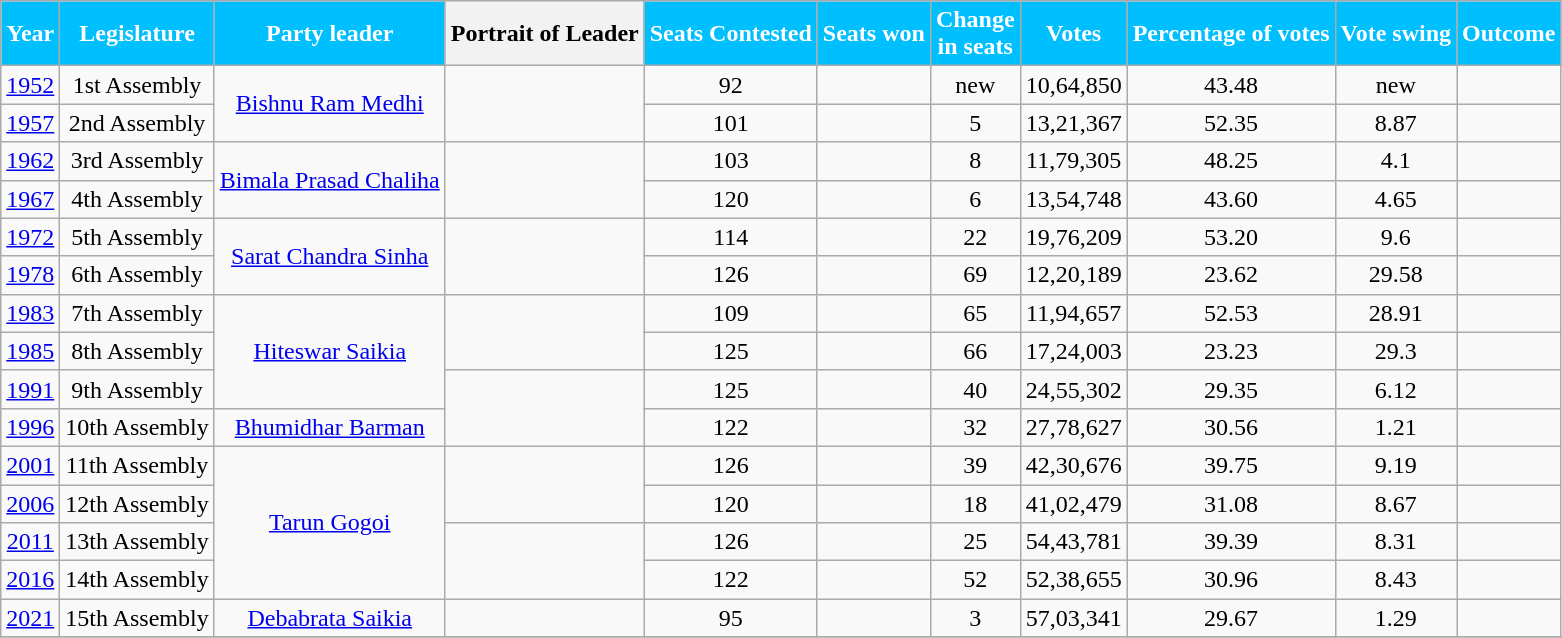<table class="wikitable sortable" style="text-align:center">
<tr>
<th Style="background-color:#00BFFF; color:white">Year</th>
<th Style="background-color:#00BFFF; color:white">Legislature</th>
<th Style="background-color:#00BFFF; color:white">Party leader</th>
<th><strong>Portrait of Leader</strong></th>
<th style="background-color:#00BFFF; color:white">Seats Contested</th>
<th Style="background-color:#00BFFF; color:white">Seats won</th>
<th Style="background-color:#00BFFF; color:white">Change<br>in seats</th>
<th Style="background-color:#00BFFF; color:white">Votes</th>
<th Style="background-color:#00BFFF; color:white">Percentage of votes</th>
<th Style="background-color:#00BFFF; color:white">Vote swing</th>
<th Style="background-color:#00BFFF; color:white">Outcome</th>
</tr>
<tr>
<td><a href='#'>1952</a></td>
<td>1st Assembly</td>
<td rowspan="2"><a href='#'>Bishnu Ram Medhi</a></td>
<td rowspan="2"></td>
<td>92</td>
<td></td>
<td> new</td>
<td>10,64,850</td>
<td>43.48</td>
<td> new</td>
<td></td>
</tr>
<tr>
<td><a href='#'>1957</a></td>
<td>2nd Assembly</td>
<td>101</td>
<td></td>
<td> 5</td>
<td>13,21,367</td>
<td>52.35</td>
<td> 8.87</td>
<td></td>
</tr>
<tr>
<td><a href='#'>1962</a></td>
<td>3rd Assembly</td>
<td rowspan="2"><a href='#'>Bimala Prasad Chaliha</a></td>
<td rowspan="2"></td>
<td>103</td>
<td></td>
<td> 8</td>
<td>11,79,305</td>
<td>48.25</td>
<td> 4.1</td>
<td></td>
</tr>
<tr>
<td><a href='#'>1967</a></td>
<td>4th Assembly</td>
<td>120</td>
<td></td>
<td> 6</td>
<td>13,54,748</td>
<td>43.60</td>
<td> 4.65</td>
<td></td>
</tr>
<tr>
<td><a href='#'>1972</a></td>
<td>5th Assembly</td>
<td rowspan="2"><a href='#'>Sarat Chandra Sinha</a></td>
<td rowspan="2"></td>
<td>114</td>
<td></td>
<td> 22</td>
<td>19,76,209</td>
<td>53.20</td>
<td> 9.6</td>
<td></td>
</tr>
<tr>
<td><a href='#'>1978</a></td>
<td>6th Assembly</td>
<td>126</td>
<td></td>
<td>69</td>
<td>12,20,189</td>
<td>23.62</td>
<td> 29.58</td>
<td></td>
</tr>
<tr>
<td><a href='#'>1983</a></td>
<td>7th Assembly</td>
<td rowspan="3"><a href='#'>Hiteswar Saikia</a></td>
<td rowspan="2"></td>
<td>109</td>
<td></td>
<td> 65</td>
<td>11,94,657</td>
<td>52.53</td>
<td> 28.91</td>
<td></td>
</tr>
<tr>
<td><a href='#'>1985</a></td>
<td>8th Assembly</td>
<td>125</td>
<td></td>
<td> 66</td>
<td>17,24,003</td>
<td>23.23</td>
<td> 29.3</td>
<td></td>
</tr>
<tr>
<td><a href='#'>1991</a></td>
<td>9th Assembly</td>
<td rowspan="2"></td>
<td>125</td>
<td></td>
<td> 40</td>
<td>24,55,302</td>
<td>29.35</td>
<td> 6.12</td>
<td></td>
</tr>
<tr>
<td><a href='#'>1996</a></td>
<td>10th Assembly</td>
<td rowspan="1"><a href='#'>Bhumidhar Barman</a></td>
<td>122</td>
<td></td>
<td> 32</td>
<td>27,78,627</td>
<td>30.56</td>
<td> 1.21</td>
<td></td>
</tr>
<tr>
<td><a href='#'>2001</a></td>
<td>11th Assembly</td>
<td rowspan="4"><a href='#'>Tarun Gogoi</a></td>
<td rowspan="2"></td>
<td>126</td>
<td></td>
<td> 39</td>
<td>42,30,676</td>
<td>39.75</td>
<td> 9.19</td>
<td></td>
</tr>
<tr>
<td><a href='#'>2006</a></td>
<td>12th Assembly</td>
<td>120</td>
<td></td>
<td> 18</td>
<td>41,02,479</td>
<td>31.08</td>
<td> 8.67</td>
<td></td>
</tr>
<tr>
<td><a href='#'>2011</a></td>
<td>13th Assembly</td>
<td rowspan="2"></td>
<td>126</td>
<td></td>
<td> 25</td>
<td>54,43,781</td>
<td>39.39</td>
<td> 8.31</td>
<td></td>
</tr>
<tr>
<td><a href='#'>2016</a></td>
<td>14th Assembly</td>
<td>122</td>
<td></td>
<td>52</td>
<td>52,38,655</td>
<td>30.96</td>
<td> 8.43</td>
<td></td>
</tr>
<tr>
<td><a href='#'>2021</a></td>
<td>15th Assembly</td>
<td rowspan="1"><a href='#'>Debabrata Saikia</a></td>
<td></td>
<td>95</td>
<td></td>
<td> 3</td>
<td>57,03,341</td>
<td>29.67</td>
<td>1.29</td>
<td></td>
</tr>
<tr>
</tr>
</table>
